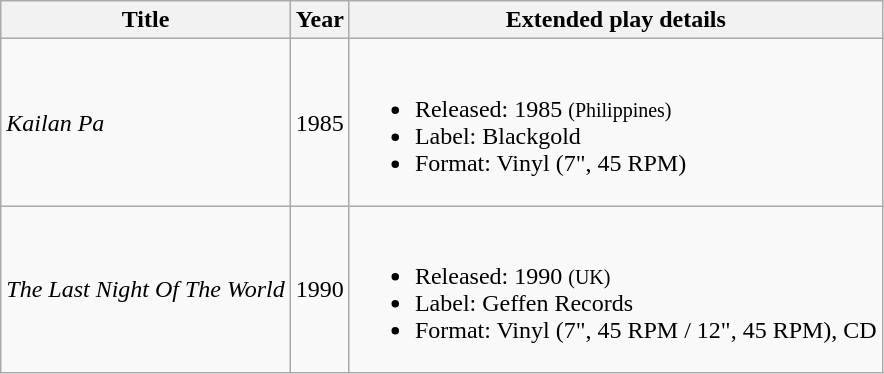<table class="wikitable">
<tr>
<th>Title</th>
<th>Year</th>
<th>Extended play details</th>
</tr>
<tr>
<td><em>Kailan Pa</em></td>
<td>1985</td>
<td><br><ul><li>Released: 1985 <small>(Philippines)</small></li><li>Label: Blackgold</li><li>Format: Vinyl (7", 45 RPM)</li></ul></td>
</tr>
<tr>
<td><em>The Last Night Of The World</em></td>
<td>1990</td>
<td><br><ul><li>Released: 1990 <small>(UK)</small></li><li>Label: Geffen Records</li><li>Format: Vinyl (7", 45 RPM / 12", 45 RPM), CD</li></ul></td>
</tr>
</table>
